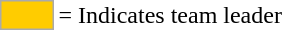<table>
<tr>
<td style="background-color:#FFCC00; border:1px solid #aaaaaa; width:2em;"></td>
<td>= Indicates team leader</td>
</tr>
</table>
